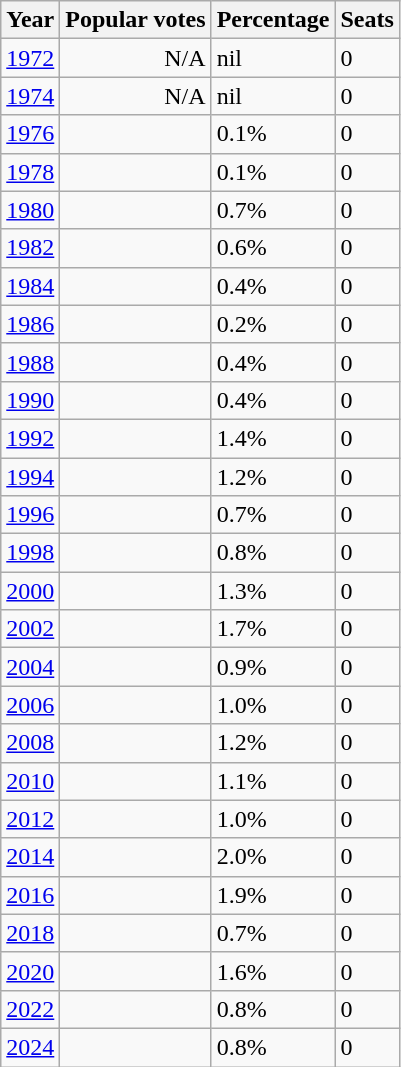<table class="wikitable sortable">
<tr>
<th>Year</th>
<th>Popular votes</th>
<th>Percentage</th>
<th>Seats</th>
</tr>
<tr>
<td><a href='#'>1972</a></td>
<td style="text-align:right">N/A</td>
<td>nil</td>
<td>0</td>
</tr>
<tr>
<td><a href='#'>1974</a></td>
<td style="text-align:right">N/A</td>
<td>nil</td>
<td>0</td>
</tr>
<tr>
<td><a href='#'>1976</a></td>
<td style="text-align:right"></td>
<td>0.1%</td>
<td>0</td>
</tr>
<tr>
<td><a href='#'>1978</a></td>
<td style="text-align:right"></td>
<td>0.1%</td>
<td>0</td>
</tr>
<tr>
<td><a href='#'>1980</a></td>
<td style="text-align:right"></td>
<td>0.7%</td>
<td>0</td>
</tr>
<tr>
<td><a href='#'>1982</a></td>
<td style="text-align:right"></td>
<td>0.6%</td>
<td>0</td>
</tr>
<tr>
<td><a href='#'>1984</a></td>
<td style="text-align:right"></td>
<td>0.4%</td>
<td>0</td>
</tr>
<tr>
<td><a href='#'>1986</a></td>
<td style="text-align:right"></td>
<td>0.2%</td>
<td>0</td>
</tr>
<tr>
<td><a href='#'>1988</a></td>
<td style="text-align:right"></td>
<td>0.4%</td>
<td>0</td>
</tr>
<tr>
<td><a href='#'>1990</a></td>
<td style="text-align:right"></td>
<td>0.4%</td>
<td>0</td>
</tr>
<tr>
<td><a href='#'>1992</a></td>
<td style="text-align:right"></td>
<td>1.4%</td>
<td>0</td>
</tr>
<tr>
<td><a href='#'>1994</a></td>
<td style="text-align:right"></td>
<td>1.2%</td>
<td>0</td>
</tr>
<tr>
<td><a href='#'>1996</a></td>
<td style="text-align:right"></td>
<td>0.7%</td>
<td>0</td>
</tr>
<tr>
<td><a href='#'>1998</a></td>
<td style="text-align:right"></td>
<td>0.8%</td>
<td>0</td>
</tr>
<tr>
<td><a href='#'>2000</a></td>
<td style="text-align:right"></td>
<td>1.3%</td>
<td>0</td>
</tr>
<tr>
<td><a href='#'>2002</a></td>
<td style="text-align:right"></td>
<td>1.7%</td>
<td>0</td>
</tr>
<tr>
<td><a href='#'>2004</a></td>
<td style="text-align:right"></td>
<td>0.9%</td>
<td>0</td>
</tr>
<tr>
<td><a href='#'>2006</a></td>
<td style="text-align:right"></td>
<td>1.0%</td>
<td>0</td>
</tr>
<tr>
<td><a href='#'>2008</a></td>
<td style="text-align:right"></td>
<td>1.2%</td>
<td>0</td>
</tr>
<tr>
<td><a href='#'>2010</a></td>
<td style="text-align:right"></td>
<td>1.1%</td>
<td>0</td>
</tr>
<tr>
<td><a href='#'>2012</a></td>
<td style="text-align:right"></td>
<td>1.0%</td>
<td>0</td>
</tr>
<tr>
<td><a href='#'>2014</a></td>
<td style="text-align:right"></td>
<td>2.0%</td>
<td>0</td>
</tr>
<tr>
<td><a href='#'>2016</a></td>
<td style="text-align:right"></td>
<td>1.9%</td>
<td>0</td>
</tr>
<tr>
<td><a href='#'>2018</a></td>
<td style="text-align:right"></td>
<td>0.7%</td>
<td>0</td>
</tr>
<tr>
<td><a href='#'>2020</a></td>
<td style="text-align:right"></td>
<td>1.6%</td>
<td>0</td>
</tr>
<tr>
<td><a href='#'>2022</a></td>
<td style="text-align:right"></td>
<td>0.8%</td>
<td>0</td>
</tr>
<tr>
<td><a href='#'>2024</a></td>
<td style="text-align:right"></td>
<td>0.8%</td>
<td>0</td>
</tr>
</table>
